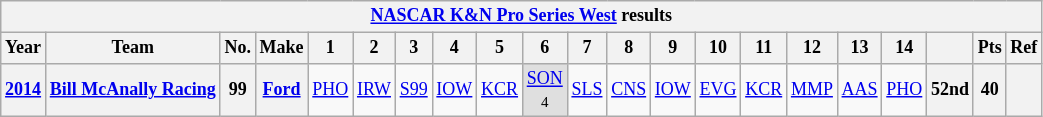<table class="wikitable" style="text-align:center; font-size:75%">
<tr>
<th colspan=23><a href='#'>NASCAR K&N Pro Series West</a> results</th>
</tr>
<tr>
<th>Year</th>
<th>Team</th>
<th>No.</th>
<th>Make</th>
<th>1</th>
<th>2</th>
<th>3</th>
<th>4</th>
<th>5</th>
<th>6</th>
<th>7</th>
<th>8</th>
<th>9</th>
<th>10</th>
<th>11</th>
<th>12</th>
<th>13</th>
<th>14</th>
<th></th>
<th>Pts</th>
<th>Ref</th>
</tr>
<tr>
<th><a href='#'>2014</a></th>
<th><a href='#'>Bill McAnally Racing</a></th>
<th>99</th>
<th><a href='#'>Ford</a></th>
<td><a href='#'>PHO</a></td>
<td><a href='#'>IRW</a></td>
<td><a href='#'>S99</a></td>
<td><a href='#'>IOW</a></td>
<td><a href='#'>KCR</a></td>
<td style="background:#DFDFDF;"><a href='#'>SON</a><br><small>4</small></td>
<td><a href='#'>SLS</a></td>
<td><a href='#'>CNS</a></td>
<td><a href='#'>IOW</a></td>
<td><a href='#'>EVG</a></td>
<td><a href='#'>KCR</a></td>
<td><a href='#'>MMP</a></td>
<td><a href='#'>AAS</a></td>
<td><a href='#'>PHO</a></td>
<th>52nd</th>
<th>40</th>
<th></th>
</tr>
</table>
